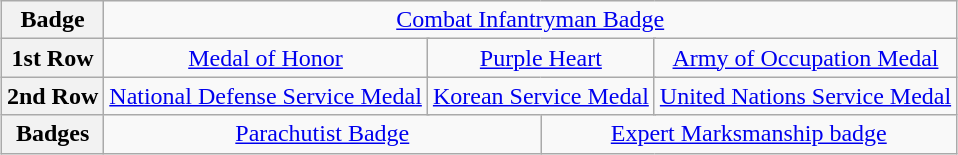<table class="wikitable" style="margin:1em auto; text-align:center;">
<tr>
<th>Badge</th>
<td colspan="12"><a href='#'>Combat Infantryman Badge</a></td>
</tr>
<tr>
<th>1st Row</th>
<td colspan="4"><a href='#'>Medal of Honor</a></td>
<td colspan="4"><a href='#'>Purple Heart</a> <br></td>
<td colspan="4"><a href='#'>Army of Occupation Medal</a></td>
</tr>
<tr>
<th>2nd Row</th>
<td colspan="4"><a href='#'>National Defense Service Medal</a></td>
<td colspan="4"><a href='#'>Korean Service Medal</a> <br></td>
<td colspan="4"><a href='#'>United Nations Service Medal</a></td>
</tr>
<tr>
<th>Badges</th>
<td colspan="6"><a href='#'>Parachutist Badge</a> <br></td>
<td colspan="6"><a href='#'>Expert Marksmanship badge</a> <br></td>
</tr>
</table>
